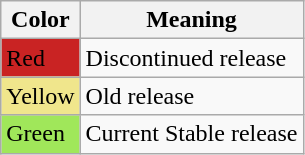<table class="wikitable" style="float: center;">
<tr>
<th>Color</th>
<th>Meaning</th>
</tr>
<tr>
<td style="background:#c92323;">Red</td>
<td>Discontinued release</td>
</tr>
<tr>
<td style="background:khaki;">Yellow</td>
<td>Old release</td>
</tr>
<tr>
<td style="background:#a0e75a;">Green</td>
<td>Current Stable release</td>
</tr>
</table>
